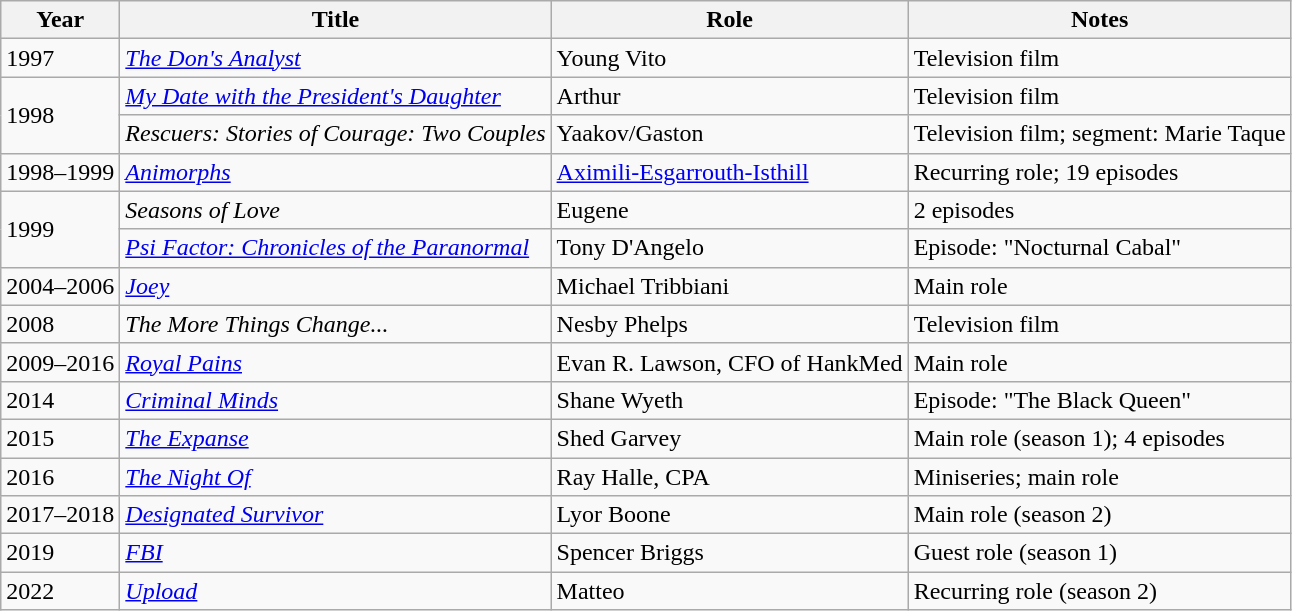<table class="wikitable sortable">
<tr>
<th>Year</th>
<th>Title</th>
<th>Role</th>
<th>Notes</th>
</tr>
<tr>
<td>1997</td>
<td data-sort-value="Don's Analyst, The"><em><a href='#'>The Don's Analyst</a></em></td>
<td>Young Vito</td>
<td>Television film</td>
</tr>
<tr>
<td rowspan="2">1998</td>
<td><em><a href='#'>My Date with the President's Daughter</a></em></td>
<td>Arthur</td>
<td>Television film</td>
</tr>
<tr>
<td><em>Rescuers: Stories of Courage: Two Couples</em></td>
<td>Yaakov/Gaston</td>
<td>Television film; segment: Marie Taque</td>
</tr>
<tr>
<td>1998–1999</td>
<td><em><a href='#'>Animorphs</a></em></td>
<td><a href='#'>Aximili-Esgarrouth-Isthill</a></td>
<td>Recurring role; 19 episodes</td>
</tr>
<tr>
<td rowspan="2">1999</td>
<td><em>Seasons of Love</em></td>
<td>Eugene</td>
<td>2 episodes</td>
</tr>
<tr>
<td><em><a href='#'>Psi Factor: Chronicles of the Paranormal</a></em></td>
<td>Tony D'Angelo</td>
<td>Episode: "Nocturnal Cabal"</td>
</tr>
<tr>
<td>2004–2006</td>
<td><em><a href='#'>Joey</a></em></td>
<td>Michael Tribbiani</td>
<td>Main role</td>
</tr>
<tr>
<td>2008</td>
<td data-sort-value="More Things Change..., The"><em>The More Things Change...</em></td>
<td>Nesby Phelps</td>
<td>Television film</td>
</tr>
<tr>
<td>2009–2016</td>
<td><em><a href='#'>Royal Pains</a></em></td>
<td>Evan R. Lawson, CFO of HankMed</td>
<td>Main role</td>
</tr>
<tr>
<td>2014</td>
<td><em><a href='#'>Criminal Minds</a></em></td>
<td>Shane Wyeth</td>
<td>Episode: "The Black Queen"</td>
</tr>
<tr>
<td>2015</td>
<td data-sort-value="Expanse, The"><em><a href='#'>The Expanse</a></em></td>
<td>Shed Garvey</td>
<td>Main role (season 1); 4 episodes</td>
</tr>
<tr>
<td>2016</td>
<td data-sort-value="Night Of, The"><em><a href='#'>The Night Of</a></em></td>
<td>Ray Halle, CPA</td>
<td>Miniseries; main role</td>
</tr>
<tr>
<td>2017–2018</td>
<td><em><a href='#'>Designated Survivor</a></em></td>
<td>Lyor Boone</td>
<td>Main role (season 2)</td>
</tr>
<tr>
<td>2019</td>
<td><em><a href='#'>FBI</a></em></td>
<td>Spencer Briggs</td>
<td>Guest role (season 1)</td>
</tr>
<tr>
<td>2022</td>
<td><em><a href='#'>Upload</a></em></td>
<td>Matteo</td>
<td>Recurring role (season 2)</td>
</tr>
</table>
